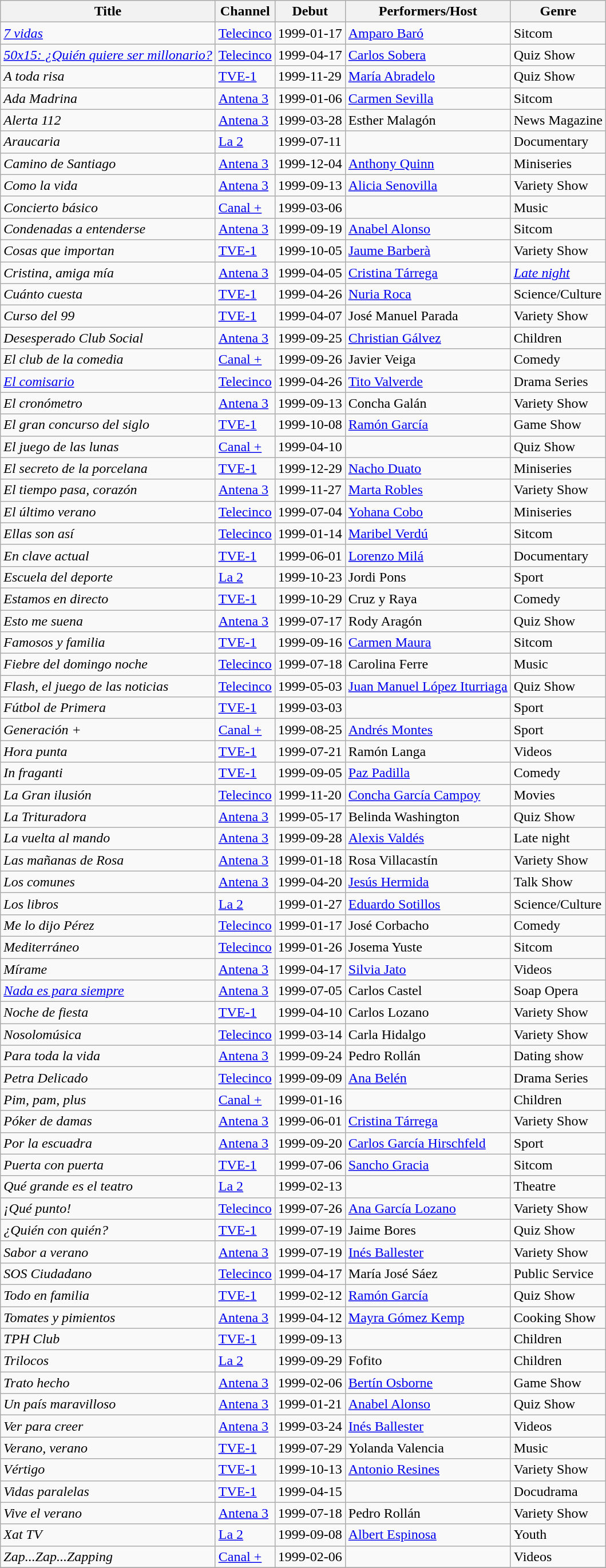<table class="wikitable sortable">
<tr>
<th>Title</th>
<th>Channel</th>
<th>Debut</th>
<th>Performers/Host</th>
<th>Genre</th>
</tr>
<tr>
<td><em><a href='#'>7 vidas</a></em></td>
<td><a href='#'>Telecinco</a></td>
<td>1999-01-17</td>
<td><a href='#'>Amparo Baró</a></td>
<td>Sitcom</td>
</tr>
<tr>
<td><em><a href='#'>50x15: ¿Quién quiere ser millonario?</a></em></td>
<td><a href='#'>Telecinco</a></td>
<td>1999-04-17</td>
<td><a href='#'>Carlos Sobera</a></td>
<td>Quiz Show</td>
</tr>
<tr>
<td><em>A toda risa</em></td>
<td><a href='#'>TVE-1</a></td>
<td>1999-11-29</td>
<td><a href='#'>María Abradelo</a></td>
<td>Quiz Show</td>
</tr>
<tr>
<td><em>Ada Madrina </em></td>
<td><a href='#'>Antena 3</a></td>
<td>1999-01-06</td>
<td><a href='#'>Carmen Sevilla</a></td>
<td>Sitcom</td>
</tr>
<tr>
<td><em>Alerta 112</em></td>
<td><a href='#'>Antena 3</a></td>
<td>1999-03-28</td>
<td>Esther Malagón</td>
<td>News Magazine</td>
</tr>
<tr>
<td><em>Araucaria</em></td>
<td><a href='#'>La 2</a></td>
<td>1999-07-11</td>
<td></td>
<td>Documentary</td>
</tr>
<tr>
<td><em>Camino de Santiago</em></td>
<td><a href='#'>Antena 3</a></td>
<td>1999-12-04</td>
<td><a href='#'>Anthony Quinn</a></td>
<td>Miniseries</td>
</tr>
<tr>
<td><em>Como la vida</em></td>
<td><a href='#'>Antena 3</a></td>
<td>1999-09-13</td>
<td><a href='#'>Alicia Senovilla</a></td>
<td>Variety Show</td>
</tr>
<tr>
<td><em>Concierto básico</em></td>
<td><a href='#'>Canal +</a></td>
<td>1999-03-06</td>
<td></td>
<td>Music</td>
</tr>
<tr>
<td><em>Condenadas a entenderse </em></td>
<td><a href='#'>Antena 3</a></td>
<td>1999-09-19</td>
<td><a href='#'>Anabel Alonso</a></td>
<td>Sitcom</td>
</tr>
<tr>
<td><em>Cosas que importan</em></td>
<td><a href='#'>TVE-1</a></td>
<td>1999-10-05</td>
<td><a href='#'>Jaume Barberà</a></td>
<td>Variety Show</td>
</tr>
<tr>
<td><em>Cristina, amiga mía </em></td>
<td><a href='#'>Antena 3</a></td>
<td>1999-04-05</td>
<td><a href='#'>Cristina Tárrega</a></td>
<td><em><a href='#'>Late night</a></em></td>
</tr>
<tr>
<td><em>Cuánto cuesta</em></td>
<td><a href='#'>TVE-1</a></td>
<td>1999-04-26</td>
<td><a href='#'>Nuria Roca</a></td>
<td>Science/Culture</td>
</tr>
<tr>
<td><em>Curso del 99 </em></td>
<td><a href='#'>TVE-1</a></td>
<td>1999-04-07</td>
<td>José Manuel Parada</td>
<td>Variety Show</td>
</tr>
<tr>
<td><em>Desesperado Club Social</em></td>
<td><a href='#'>Antena 3</a></td>
<td>1999-09-25</td>
<td><a href='#'>Christian Gálvez</a></td>
<td>Children</td>
</tr>
<tr>
<td><em>El club de la comedia</em></td>
<td><a href='#'>Canal +</a></td>
<td>1999-09-26</td>
<td>Javier Veiga</td>
<td>Comedy</td>
</tr>
<tr>
<td><em><a href='#'>El comisario</a></em></td>
<td><a href='#'>Telecinco</a></td>
<td>1999-04-26</td>
<td><a href='#'>Tito Valverde</a></td>
<td>Drama Series</td>
</tr>
<tr>
<td><em>El cronómetro</em></td>
<td><a href='#'>Antena 3</a></td>
<td>1999-09-13</td>
<td>Concha Galán</td>
<td>Variety Show</td>
</tr>
<tr>
<td><em>El gran concurso del siglo</em></td>
<td><a href='#'>TVE-1</a></td>
<td>1999-10-08</td>
<td><a href='#'>Ramón García</a></td>
<td>Game Show</td>
</tr>
<tr>
<td><em>El juego de las lunas</em></td>
<td><a href='#'>Canal +</a></td>
<td>1999-04-10</td>
<td></td>
<td>Quiz Show</td>
</tr>
<tr>
<td><em>El secreto de la porcelana</em></td>
<td><a href='#'>TVE-1</a></td>
<td>1999-12-29</td>
<td><a href='#'>Nacho Duato</a></td>
<td>Miniseries</td>
</tr>
<tr>
<td><em>El tiempo pasa, corazón</em></td>
<td><a href='#'>Antena 3</a></td>
<td>1999-11-27</td>
<td><a href='#'>Marta Robles</a></td>
<td>Variety Show</td>
</tr>
<tr>
<td><em>El último verano</em></td>
<td><a href='#'>Telecinco</a></td>
<td>1999-07-04</td>
<td><a href='#'>Yohana Cobo</a></td>
<td>Miniseries</td>
</tr>
<tr>
<td><em>Ellas son así </em></td>
<td><a href='#'>Telecinco</a></td>
<td>1999-01-14</td>
<td><a href='#'>Maribel Verdú</a></td>
<td>Sitcom</td>
</tr>
<tr>
<td><em>En clave actual</em></td>
<td><a href='#'>TVE-1</a></td>
<td>1999-06-01</td>
<td><a href='#'>Lorenzo Milá</a></td>
<td>Documentary</td>
</tr>
<tr>
<td><em>Escuela del deporte</em></td>
<td><a href='#'>La 2</a></td>
<td>1999-10-23</td>
<td>Jordi Pons</td>
<td>Sport</td>
</tr>
<tr>
<td><em>Estamos en directo </em></td>
<td><a href='#'>TVE-1</a></td>
<td>1999-10-29</td>
<td>Cruz y Raya</td>
<td>Comedy</td>
</tr>
<tr>
<td><em>Esto me suena </em></td>
<td><a href='#'>Antena 3</a></td>
<td>1999-07-17</td>
<td>Rody Aragón</td>
<td>Quiz Show</td>
</tr>
<tr>
<td><em>Famosos y familia</em></td>
<td><a href='#'>TVE-1</a></td>
<td>1999-09-16</td>
<td><a href='#'>Carmen Maura</a></td>
<td>Sitcom</td>
</tr>
<tr>
<td><em>Fiebre del domingo noche </em></td>
<td><a href='#'>Telecinco</a></td>
<td>1999-07-18</td>
<td>Carolina Ferre</td>
<td>Music</td>
</tr>
<tr>
<td><em>Flash, el juego de las noticias </em></td>
<td><a href='#'>Telecinco</a></td>
<td>1999-05-03</td>
<td><a href='#'>Juan Manuel López Iturriaga</a></td>
<td>Quiz Show</td>
</tr>
<tr>
<td><em>Fútbol de Primera</em></td>
<td><a href='#'>TVE-1</a></td>
<td>1999-03-03</td>
<td></td>
<td>Sport</td>
</tr>
<tr>
<td><em>Generación +</em></td>
<td><a href='#'>Canal +</a></td>
<td>1999-08-25</td>
<td><a href='#'>Andrés Montes</a></td>
<td>Sport</td>
</tr>
<tr>
<td><em>Hora punta</em></td>
<td><a href='#'>TVE-1</a></td>
<td>1999-07-21</td>
<td>Ramón Langa</td>
<td>Videos</td>
</tr>
<tr>
<td><em>In fraganti</em></td>
<td><a href='#'>TVE-1</a></td>
<td>1999-09-05</td>
<td><a href='#'>Paz Padilla</a></td>
<td>Comedy</td>
</tr>
<tr>
<td><em>La Gran ilusión</em></td>
<td><a href='#'>Telecinco</a></td>
<td>1999-11-20</td>
<td><a href='#'>Concha García Campoy</a></td>
<td>Movies</td>
</tr>
<tr>
<td><em>La Trituradora</em></td>
<td><a href='#'>Antena 3</a></td>
<td>1999-05-17</td>
<td>Belinda Washington</td>
<td>Quiz Show</td>
</tr>
<tr>
<td><em>La vuelta al mando</em></td>
<td><a href='#'>Antena 3</a></td>
<td>1999-09-28</td>
<td><a href='#'>Alexis Valdés</a></td>
<td>Late night</td>
</tr>
<tr>
<td><em>Las mañanas de Rosa</em></td>
<td><a href='#'>Antena 3</a></td>
<td>1999-01-18</td>
<td>Rosa Villacastín</td>
<td>Variety Show</td>
</tr>
<tr>
<td><em>Los comunes</em></td>
<td><a href='#'>Antena 3</a></td>
<td>1999-04-20</td>
<td><a href='#'>Jesús Hermida</a></td>
<td>Talk Show</td>
</tr>
<tr>
<td><em>Los libros</em></td>
<td><a href='#'>La 2</a></td>
<td>1999-01-27</td>
<td><a href='#'>Eduardo Sotillos</a></td>
<td>Science/Culture</td>
</tr>
<tr>
<td><em>Me lo dijo Pérez </em></td>
<td><a href='#'>Telecinco</a></td>
<td>1999-01-17</td>
<td>José Corbacho</td>
<td>Comedy</td>
</tr>
<tr>
<td><em>Mediterráneo</em></td>
<td><a href='#'>Telecinco</a></td>
<td>1999-01-26</td>
<td>Josema Yuste</td>
<td>Sitcom</td>
</tr>
<tr>
<td><em>Mírame </em></td>
<td><a href='#'>Antena 3</a></td>
<td>1999-04-17</td>
<td><a href='#'>Silvia Jato</a></td>
<td>Videos</td>
</tr>
<tr>
<td><em><a href='#'>Nada es para siempre</a></em></td>
<td><a href='#'>Antena 3</a></td>
<td>1999-07-05</td>
<td>Carlos Castel</td>
<td>Soap Opera</td>
</tr>
<tr>
<td><em>Noche de fiesta</em></td>
<td><a href='#'>TVE-1</a></td>
<td>1999-04-10</td>
<td>Carlos Lozano</td>
<td>Variety Show</td>
</tr>
<tr>
<td><em>Nosolomúsica</em></td>
<td><a href='#'>Telecinco</a></td>
<td>1999-03-14</td>
<td>Carla Hidalgo</td>
<td>Variety Show</td>
</tr>
<tr>
<td><em>Para toda la vida </em></td>
<td><a href='#'>Antena 3</a></td>
<td>1999-09-24</td>
<td>Pedro Rollán</td>
<td>Dating show</td>
</tr>
<tr>
<td><em>Petra Delicado </em></td>
<td><a href='#'>Telecinco</a></td>
<td>1999-09-09</td>
<td><a href='#'>Ana Belén</a></td>
<td>Drama Series</td>
</tr>
<tr>
<td><em>Pim, pam, plus</em></td>
<td><a href='#'>Canal +</a></td>
<td>1999-01-16</td>
<td></td>
<td>Children</td>
</tr>
<tr>
<td><em>Póker de damas </em></td>
<td><a href='#'>Antena 3</a></td>
<td>1999-06-01</td>
<td><a href='#'>Cristina Tárrega</a></td>
<td>Variety Show</td>
</tr>
<tr>
<td><em>Por la escuadra </em></td>
<td><a href='#'>Antena 3</a></td>
<td>1999-09-20</td>
<td><a href='#'>Carlos García Hirschfeld</a></td>
<td>Sport</td>
</tr>
<tr>
<td><em>Puerta con puerta</em></td>
<td><a href='#'>TVE-1</a></td>
<td>1999-07-06</td>
<td><a href='#'>Sancho Gracia</a></td>
<td>Sitcom</td>
</tr>
<tr>
<td><em>Qué grande es el teatro</em></td>
<td><a href='#'>La 2</a></td>
<td>1999-02-13</td>
<td></td>
<td>Theatre</td>
</tr>
<tr>
<td><em>¡Qué punto! </em></td>
<td><a href='#'>Telecinco</a></td>
<td>1999-07-26</td>
<td><a href='#'>Ana García Lozano</a></td>
<td>Variety Show</td>
</tr>
<tr>
<td><em>¿Quién con quién? </em></td>
<td><a href='#'>TVE-1</a></td>
<td>1999-07-19</td>
<td>Jaime Bores</td>
<td>Quiz Show</td>
</tr>
<tr>
<td><em>Sabor a verano </em></td>
<td><a href='#'>Antena 3</a></td>
<td>1999-07-19</td>
<td><a href='#'>Inés Ballester</a></td>
<td>Variety Show</td>
</tr>
<tr>
<td><em>SOS Ciudadano</em></td>
<td><a href='#'>Telecinco</a></td>
<td>1999-04-17</td>
<td>María José Sáez</td>
<td>Public Service</td>
</tr>
<tr>
<td><em>Todo en familia</em></td>
<td><a href='#'>TVE-1</a></td>
<td>1999-02-12</td>
<td><a href='#'>Ramón García</a></td>
<td>Quiz Show</td>
</tr>
<tr>
<td><em>Tomates y pimientos </em></td>
<td><a href='#'>Antena 3</a></td>
<td>1999-04-12</td>
<td><a href='#'>Mayra Gómez Kemp</a></td>
<td>Cooking Show</td>
</tr>
<tr>
<td><em>TPH Club</em></td>
<td><a href='#'>TVE-1</a></td>
<td>1999-09-13</td>
<td></td>
<td>Children</td>
</tr>
<tr>
<td><em>Trilocos</em></td>
<td><a href='#'>La 2</a></td>
<td>1999-09-29</td>
<td>Fofito</td>
<td>Children</td>
</tr>
<tr>
<td><em>Trato hecho </em></td>
<td><a href='#'>Antena 3</a></td>
<td>1999-02-06</td>
<td><a href='#'>Bertín Osborne</a></td>
<td>Game Show</td>
</tr>
<tr>
<td><em>Un país maravilloso</em></td>
<td><a href='#'>Antena 3</a></td>
<td>1999-01-21</td>
<td><a href='#'>Anabel Alonso</a></td>
<td>Quiz Show</td>
</tr>
<tr>
<td><em>Ver para creer </em></td>
<td><a href='#'>Antena 3</a></td>
<td>1999-03-24</td>
<td><a href='#'>Inés Ballester</a></td>
<td>Videos</td>
</tr>
<tr>
<td><em>Verano, verano</em></td>
<td><a href='#'>TVE-1</a></td>
<td>1999-07-29</td>
<td>Yolanda Valencia</td>
<td>Music</td>
</tr>
<tr>
<td><em>Vértigo </em></td>
<td><a href='#'>TVE-1</a></td>
<td>1999-10-13</td>
<td><a href='#'>Antonio Resines</a></td>
<td>Variety Show</td>
</tr>
<tr>
<td><em>Vidas paralelas</em></td>
<td><a href='#'>TVE-1</a></td>
<td>1999-04-15</td>
<td></td>
<td>Docudrama</td>
</tr>
<tr>
<td><em>Vive el verano</em></td>
<td><a href='#'>Antena 3</a></td>
<td>1999-07-18</td>
<td>Pedro Rollán</td>
<td>Variety Show</td>
</tr>
<tr>
<td><em>Xat TV</em></td>
<td><a href='#'>La 2</a></td>
<td>1999-09-08</td>
<td><a href='#'>Albert Espinosa</a></td>
<td>Youth</td>
</tr>
<tr>
<td><em>Zap...Zap...Zapping</em></td>
<td><a href='#'>Canal +</a></td>
<td>1999-02-06</td>
<td></td>
<td>Videos</td>
</tr>
<tr>
</tr>
</table>
